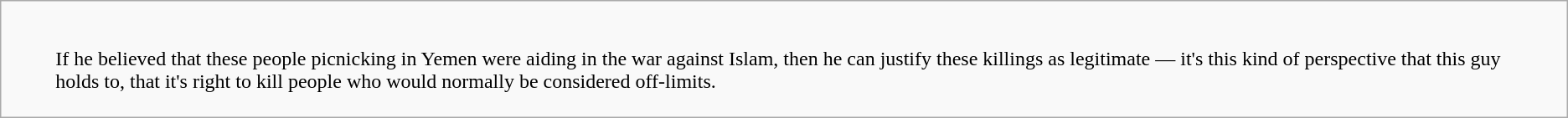<table class="wikitable">
<tr>
<td><br><blockquote>If he believed that these people picnicking in Yemen were aiding in the war against Islam, then he can justify these killings as legitimate — it's this kind of perspective that this guy holds to, that it's right to kill people who would normally be considered off-limits.</blockquote></td>
</tr>
</table>
